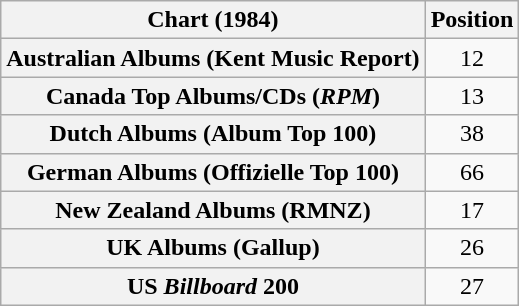<table class="wikitable sortable plainrowheaders" style="text-align:center">
<tr>
<th scope="col">Chart (1984)</th>
<th scope="col">Position</th>
</tr>
<tr>
<th scope="row">Australian Albums (Kent Music Report)</th>
<td>12</td>
</tr>
<tr>
<th scope="row">Canada Top Albums/CDs (<em>RPM</em>)</th>
<td>13</td>
</tr>
<tr>
<th scope="row">Dutch Albums (Album Top 100)</th>
<td>38</td>
</tr>
<tr>
<th scope="row">German Albums (Offizielle Top 100)</th>
<td>66</td>
</tr>
<tr>
<th scope="row">New Zealand Albums (RMNZ)</th>
<td>17</td>
</tr>
<tr>
<th scope="row">UK Albums (Gallup)</th>
<td>26</td>
</tr>
<tr>
<th scope="row">US <em>Billboard</em> 200</th>
<td>27</td>
</tr>
</table>
